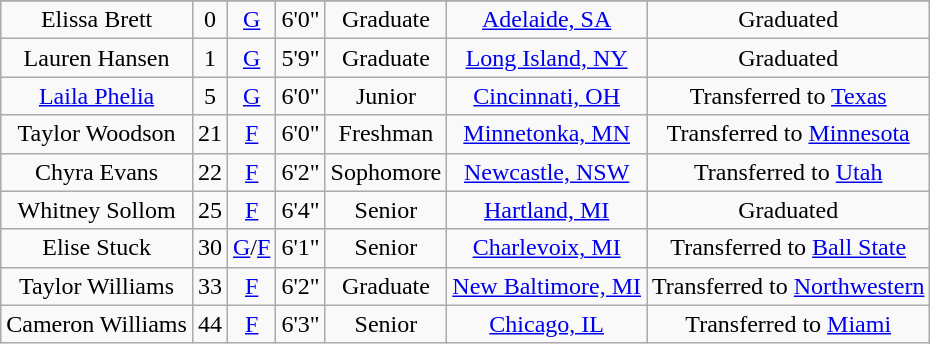<table class="wikitable sortable" style="text-align: center">
<tr align="center">
</tr>
<tr>
<td>Elissa Brett</td>
<td>0</td>
<td><a href='#'>G</a></td>
<td>6'0"</td>
<td>Graduate</td>
<td><a href='#'>Adelaide, SA</a></td>
<td>Graduated</td>
</tr>
<tr>
<td>Lauren Hansen</td>
<td>1</td>
<td><a href='#'>G</a></td>
<td>5'9"</td>
<td>Graduate</td>
<td><a href='#'>Long Island, NY</a></td>
<td>Graduated</td>
</tr>
<tr>
<td><a href='#'>Laila Phelia</a></td>
<td>5</td>
<td><a href='#'>G</a></td>
<td>6'0"</td>
<td>Junior</td>
<td><a href='#'>Cincinnati, OH</a></td>
<td>Transferred to <a href='#'>Texas</a></td>
</tr>
<tr>
<td>Taylor Woodson</td>
<td>21</td>
<td><a href='#'>F</a></td>
<td>6'0"</td>
<td>Freshman</td>
<td><a href='#'>Minnetonka, MN</a></td>
<td>Transferred to <a href='#'>Minnesota</a></td>
</tr>
<tr>
<td>Chyra Evans</td>
<td>22</td>
<td><a href='#'>F</a></td>
<td>6'2"</td>
<td>Sophomore</td>
<td><a href='#'>Newcastle, NSW</a></td>
<td>Transferred to <a href='#'>Utah</a></td>
</tr>
<tr>
<td>Whitney Sollom</td>
<td>25</td>
<td><a href='#'>F</a></td>
<td>6'4"</td>
<td>Senior</td>
<td><a href='#'>Hartland, MI</a></td>
<td>Graduated</td>
</tr>
<tr>
<td>Elise Stuck</td>
<td>30</td>
<td><a href='#'>G</a>/<a href='#'>F</a></td>
<td>6'1"</td>
<td>Senior</td>
<td><a href='#'>Charlevoix, MI</a></td>
<td>Transferred to <a href='#'>Ball State</a></td>
</tr>
<tr>
<td>Taylor Williams</td>
<td>33</td>
<td><a href='#'>F</a></td>
<td>6'2"</td>
<td>Graduate</td>
<td><a href='#'>New Baltimore, MI</a></td>
<td>Transferred to <a href='#'>Northwestern</a></td>
</tr>
<tr>
<td>Cameron Williams</td>
<td>44</td>
<td><a href='#'>F</a></td>
<td>6'3"</td>
<td>Senior</td>
<td><a href='#'>Chicago, IL</a></td>
<td>Transferred to <a href='#'>Miami</a></td>
</tr>
</table>
